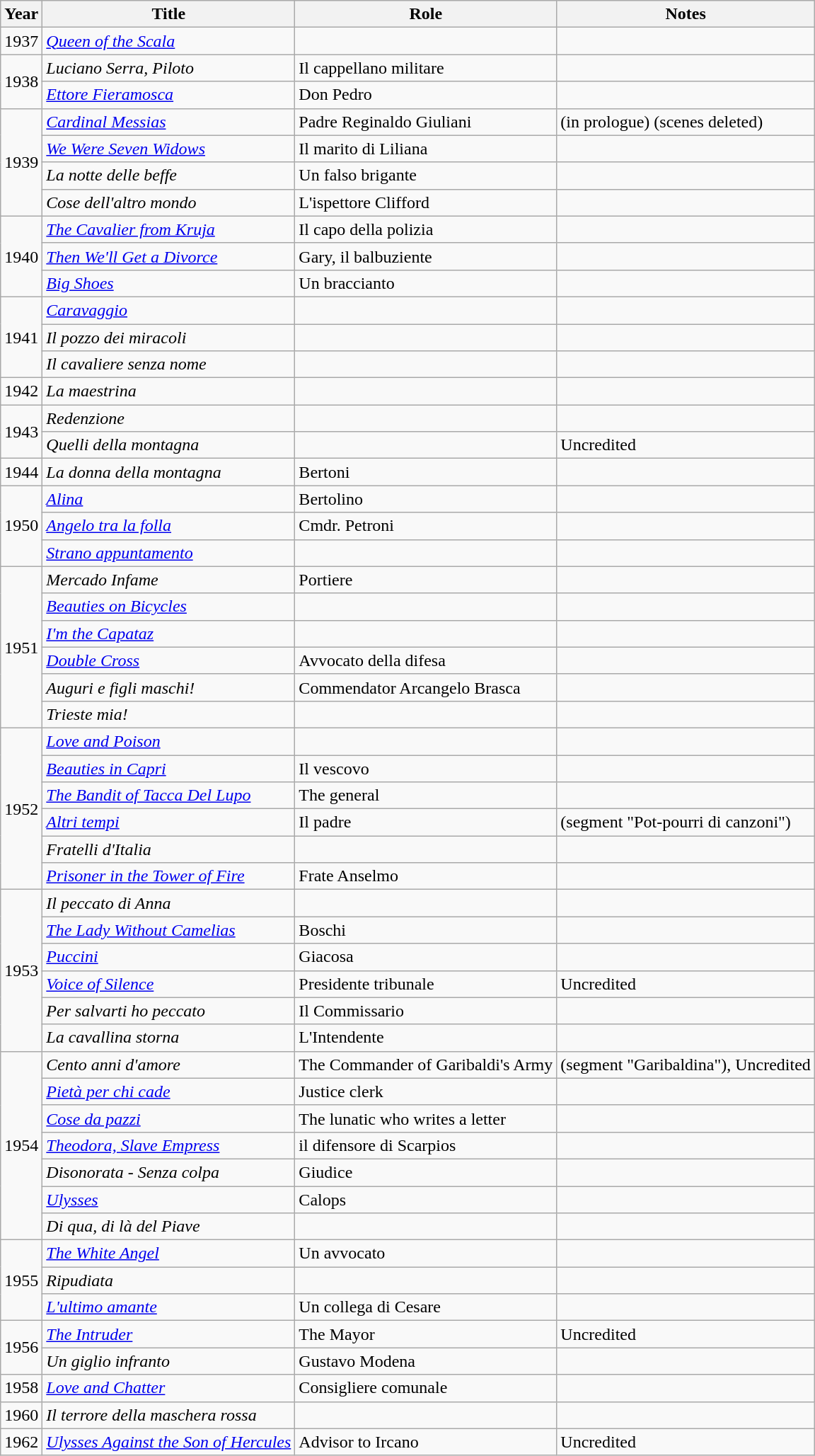<table class="wikitable sortable">
<tr>
<th>Year</th>
<th>Title</th>
<th>Role</th>
<th class="unsortable">Notes</th>
</tr>
<tr>
<td>1937</td>
<td><em><a href='#'>Queen of the Scala</a></em></td>
<td></td>
<td></td>
</tr>
<tr>
<td rowspan=2>1938</td>
<td><em>Luciano Serra, Piloto</em></td>
<td>Il cappellano militare</td>
<td></td>
</tr>
<tr>
<td><em><a href='#'>Ettore Fieramosca</a></em></td>
<td>Don Pedro</td>
<td></td>
</tr>
<tr>
<td rowspan=4>1939</td>
<td><em><a href='#'>Cardinal Messias</a></em></td>
<td>Padre Reginaldo Giuliani</td>
<td>(in prologue) (scenes deleted)</td>
</tr>
<tr>
<td><em><a href='#'>We Were Seven Widows</a></em></td>
<td>Il marito di Liliana</td>
<td></td>
</tr>
<tr>
<td><em>La notte delle beffe</em></td>
<td>Un falso brigante</td>
<td></td>
</tr>
<tr>
<td><em>Cose dell'altro mondo</em></td>
<td>L'ispettore Clifford</td>
<td></td>
</tr>
<tr>
<td rowspan=3>1940</td>
<td><em><a href='#'>The Cavalier from Kruja</a></em></td>
<td>Il capo della polizia</td>
<td></td>
</tr>
<tr>
<td><em><a href='#'>Then We'll Get a Divorce</a></em></td>
<td>Gary, il balbuziente</td>
<td></td>
</tr>
<tr>
<td><em><a href='#'>Big Shoes</a></em></td>
<td>Un braccianto</td>
<td></td>
</tr>
<tr>
<td rowspan=3>1941</td>
<td><em><a href='#'>Caravaggio</a></em></td>
<td></td>
<td></td>
</tr>
<tr>
<td><em>Il pozzo dei miracoli</em></td>
<td></td>
<td></td>
</tr>
<tr>
<td><em>Il cavaliere senza nome</em></td>
<td></td>
<td></td>
</tr>
<tr>
<td>1942</td>
<td><em>La maestrina</em></td>
<td></td>
<td></td>
</tr>
<tr>
<td rowspan=2>1943</td>
<td><em>Redenzione</em></td>
<td></td>
<td></td>
</tr>
<tr>
<td><em>Quelli della montagna</em></td>
<td></td>
<td>Uncredited</td>
</tr>
<tr>
<td>1944</td>
<td><em>La donna della montagna</em></td>
<td>Bertoni</td>
<td></td>
</tr>
<tr>
<td rowspan=3>1950</td>
<td><em><a href='#'>Alina</a></em></td>
<td>Bertolino</td>
<td></td>
</tr>
<tr>
<td><em><a href='#'>Angelo tra la folla</a></em></td>
<td>Cmdr. Petroni</td>
<td></td>
</tr>
<tr>
<td><em><a href='#'>Strano appuntamento</a></em></td>
<td></td>
<td></td>
</tr>
<tr>
<td rowspan=6>1951</td>
<td><em>Mercado Infame</em></td>
<td>Portiere</td>
<td></td>
</tr>
<tr>
<td><em><a href='#'>Beauties on Bicycles</a></em></td>
<td></td>
<td></td>
</tr>
<tr>
<td><em><a href='#'>I'm the Capataz</a></em></td>
<td></td>
<td></td>
</tr>
<tr>
<td><em><a href='#'>Double Cross</a></em></td>
<td>Avvocato della difesa</td>
<td></td>
</tr>
<tr>
<td><em>Auguri e figli maschi!</em></td>
<td>Commendator Arcangelo Brasca</td>
<td></td>
</tr>
<tr>
<td><em>Trieste mia!</em></td>
<td></td>
<td></td>
</tr>
<tr>
<td rowspan=6>1952</td>
<td><em><a href='#'>Love and Poison</a></em></td>
<td></td>
<td></td>
</tr>
<tr>
<td><em><a href='#'>Beauties in Capri</a></em></td>
<td>Il vescovo</td>
<td></td>
</tr>
<tr>
<td><em><a href='#'>The Bandit of Tacca Del Lupo</a></em></td>
<td>The general</td>
<td></td>
</tr>
<tr>
<td><em><a href='#'>Altri tempi</a></em></td>
<td>Il padre</td>
<td>(segment "Pot-pourri di canzoni")</td>
</tr>
<tr>
<td><em>Fratelli d'Italia</em></td>
<td></td>
<td></td>
</tr>
<tr>
<td><em><a href='#'>Prisoner in the Tower of Fire</a></em></td>
<td>Frate Anselmo</td>
<td></td>
</tr>
<tr>
<td rowspan=6>1953</td>
<td><em>Il peccato di Anna</em></td>
<td></td>
<td></td>
</tr>
<tr>
<td><em><a href='#'>The Lady Without Camelias</a></em></td>
<td>Boschi</td>
<td></td>
</tr>
<tr>
<td><em><a href='#'>Puccini</a></em></td>
<td>Giacosa</td>
<td></td>
</tr>
<tr>
<td><em><a href='#'>Voice of Silence</a></em></td>
<td>Presidente tribunale</td>
<td>Uncredited</td>
</tr>
<tr>
<td><em>Per salvarti ho peccato</em></td>
<td>Il Commissario</td>
<td></td>
</tr>
<tr>
<td><em>La cavallina storna</em></td>
<td>L'Intendente</td>
<td></td>
</tr>
<tr>
<td rowspan=7>1954</td>
<td><em>Cento anni d'amore</em></td>
<td>The Commander of Garibaldi's Army</td>
<td>(segment "Garibaldina"), Uncredited</td>
</tr>
<tr>
<td><em><a href='#'>Pietà per chi cade</a></em></td>
<td>Justice clerk</td>
<td></td>
</tr>
<tr>
<td><em><a href='#'>Cose da pazzi</a></em></td>
<td>The lunatic who writes a letter</td>
<td></td>
</tr>
<tr>
<td><em><a href='#'>Theodora, Slave Empress</a></em></td>
<td>il difensore di Scarpios</td>
<td></td>
</tr>
<tr>
<td><em>Disonorata - Senza colpa</em></td>
<td>Giudice</td>
<td></td>
</tr>
<tr>
<td><em><a href='#'>Ulysses</a></em></td>
<td>Calops</td>
<td></td>
</tr>
<tr>
<td><em>Di qua, di là del Piave</em></td>
<td></td>
<td></td>
</tr>
<tr>
<td rowspan=3>1955</td>
<td><em><a href='#'>The White Angel</a></em></td>
<td>Un avvocato</td>
<td></td>
</tr>
<tr>
<td><em>Ripudiata</em></td>
<td></td>
<td></td>
</tr>
<tr>
<td><em><a href='#'>L'ultimo amante</a></em></td>
<td>Un collega di Cesare</td>
<td></td>
</tr>
<tr>
<td rowspan=2>1956</td>
<td><em><a href='#'>The Intruder</a></em></td>
<td>The Mayor</td>
<td>Uncredited</td>
</tr>
<tr>
<td><em>Un giglio infranto</em></td>
<td>Gustavo Modena</td>
<td></td>
</tr>
<tr>
<td>1958</td>
<td><em><a href='#'>Love and Chatter</a></em></td>
<td>Consigliere comunale</td>
<td></td>
</tr>
<tr>
<td>1960</td>
<td><em>Il terrore della maschera rossa</em></td>
<td></td>
<td></td>
</tr>
<tr>
<td>1962</td>
<td><em><a href='#'>Ulysses Against the Son of Hercules</a></em></td>
<td>Advisor to Ircano</td>
<td>Uncredited</td>
</tr>
</table>
